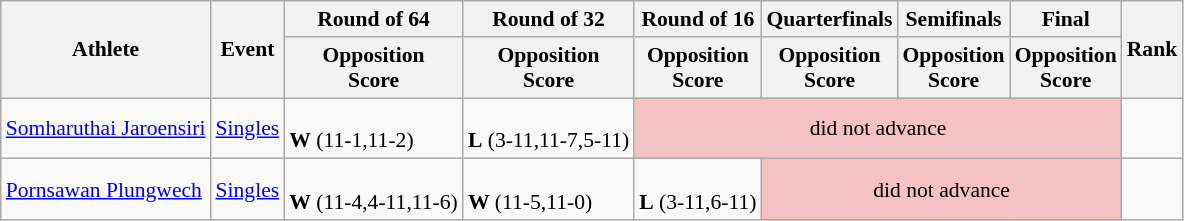<table class=wikitable style="font-size:90%">
<tr>
<th rowspan="2">Athlete</th>
<th rowspan="2">Event</th>
<th>Round of 64</th>
<th>Round of 32</th>
<th>Round of 16</th>
<th>Quarterfinals</th>
<th>Semifinals</th>
<th>Final</th>
<th rowspan="2">Rank</th>
</tr>
<tr>
<th>Opposition<br>Score</th>
<th>Opposition<br>Score</th>
<th>Opposition<br>Score</th>
<th>Opposition<br>Score</th>
<th>Opposition<br>Score</th>
<th>Opposition<br>Score</th>
</tr>
<tr>
<td><a href='#'>Somharuthai Jaroensiri</a></td>
<td><a href='#'>Singles</a></td>
<td><br> <strong>W</strong> (11-1,11-2)</td>
<td><br> <strong>L</strong> (3-11,11-7,5-11)</td>
<td bgcolor="f4c2c2" colspan=4 align="center">did not advance</td>
<td></td>
</tr>
<tr>
<td><a href='#'>Pornsawan Plungwech</a></td>
<td><a href='#'>Singles</a></td>
<td><br> <strong>W</strong> (11-4,4-11,11-6)</td>
<td><br> <strong>W</strong> (11-5,11-0)</td>
<td><br> <strong>L</strong> (3-11,6-11)</td>
<td bgcolor="f4c2c2" colspan=3 align="center">did not advance</td>
<td></td>
</tr>
</table>
